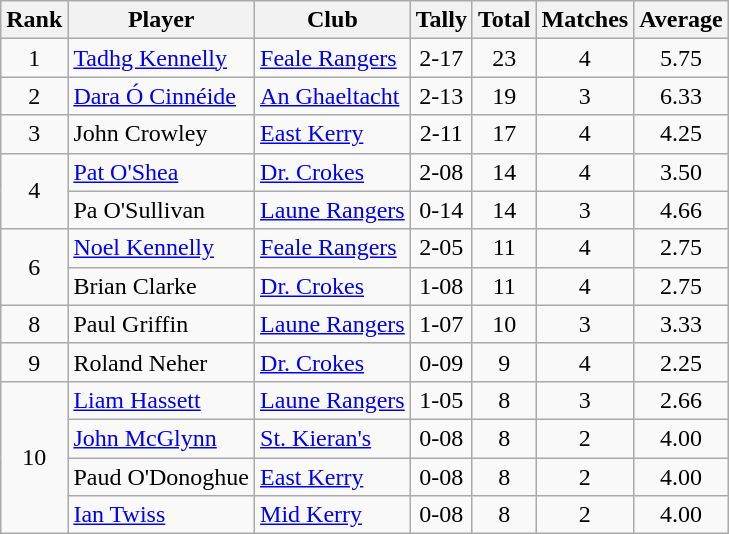<table class="wikitable">
<tr>
<th>Rank</th>
<th>Player</th>
<th>Club</th>
<th>Tally</th>
<th>Total</th>
<th>Matches</th>
<th>Average</th>
</tr>
<tr>
<td rowspan="1" style="text-align:center;">1</td>
<td><a href='#'>Tadhg Kennelly</a></td>
<td><a href='#'>Feale Rangers</a></td>
<td align=center>2-17</td>
<td align=center>23</td>
<td align=center>4</td>
<td align=center>5.75</td>
</tr>
<tr>
<td rowspan="1" style="text-align:center;">2</td>
<td><a href='#'>Dara Ó Cinnéide</a></td>
<td><a href='#'>An Ghaeltacht</a></td>
<td align=center>2-13</td>
<td align=center>19</td>
<td align=center>3</td>
<td align=center>6.33</td>
</tr>
<tr>
<td rowspan="1" style="text-align:center;">3</td>
<td>John Crowley</td>
<td><a href='#'>East Kerry</a></td>
<td align=center>2-11</td>
<td align=center>17</td>
<td align=center>4</td>
<td align=center>4.25</td>
</tr>
<tr>
<td rowspan="2" style="text-align:center;">4</td>
<td><a href='#'>Pat O'Shea</a></td>
<td><a href='#'>Dr. Crokes</a></td>
<td align=center>2-08</td>
<td align=center>14</td>
<td align=center>4</td>
<td align=center>3.50</td>
</tr>
<tr>
<td>Pa O'Sullivan</td>
<td><a href='#'>Laune Rangers</a></td>
<td align=center>0-14</td>
<td align=center>14</td>
<td align=center>3</td>
<td align=center>4.66</td>
</tr>
<tr>
<td rowspan="2" style="text-align:center;">6</td>
<td><a href='#'>Noel Kennelly</a></td>
<td><a href='#'>Feale Rangers</a></td>
<td align=center>2-05</td>
<td align=center>11</td>
<td align=center>4</td>
<td align=center>2.75</td>
</tr>
<tr>
<td>Brian Clarke</td>
<td><a href='#'>Dr. Crokes</a></td>
<td align=center>1-08</td>
<td align=center>11</td>
<td align=center>4</td>
<td align=center>2.75</td>
</tr>
<tr>
<td rowspan="1" style="text-align:center;">8</td>
<td>Paul Griffin</td>
<td><a href='#'>Laune Rangers</a></td>
<td align=center>1-07</td>
<td align=center>10</td>
<td align=center>3</td>
<td align=center>3.33</td>
</tr>
<tr>
<td rowspan="1" style="text-align:center;">9</td>
<td>Roland Neher</td>
<td><a href='#'>Dr. Crokes</a></td>
<td align=center>0-09</td>
<td align=center>9</td>
<td align=center>4</td>
<td align=center>2.25</td>
</tr>
<tr>
<td rowspan="4" style="text-align:center;">10</td>
<td><a href='#'>Liam Hassett</a></td>
<td><a href='#'>Laune Rangers</a></td>
<td align=center>1-05</td>
<td align=center>8</td>
<td align=center>3</td>
<td align=center>2.66</td>
</tr>
<tr>
<td><a href='#'>John McGlynn</a></td>
<td><a href='#'>St. Kieran's</a></td>
<td align=center>0-08</td>
<td align=center>8</td>
<td align=center>2</td>
<td align=center>4.00</td>
</tr>
<tr>
<td>Paud O'Donoghue</td>
<td><a href='#'>East Kerry</a></td>
<td align=center>0-08</td>
<td align=center>8</td>
<td align=center>2</td>
<td align=center>4.00</td>
</tr>
<tr>
<td><a href='#'>Ian Twiss</a></td>
<td><a href='#'>Mid Kerry</a></td>
<td align=center>0-08</td>
<td align=center>8</td>
<td align=center>2</td>
<td align=center>4.00</td>
</tr>
</table>
